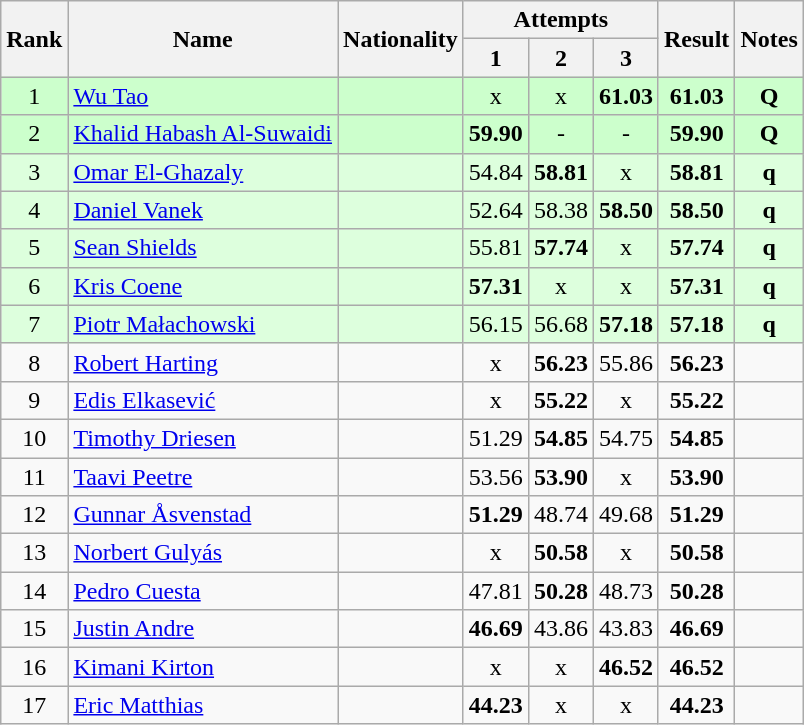<table class="wikitable sortable" style="text-align:center">
<tr>
<th rowspan=2>Rank</th>
<th rowspan=2>Name</th>
<th rowspan=2>Nationality</th>
<th colspan=3>Attempts</th>
<th rowspan=2>Result</th>
<th rowspan=2>Notes</th>
</tr>
<tr>
<th>1</th>
<th>2</th>
<th>3</th>
</tr>
<tr bgcolor=ccffcc>
<td>1</td>
<td align=left><a href='#'>Wu Tao</a></td>
<td align=left></td>
<td>x</td>
<td>x</td>
<td><strong>61.03</strong></td>
<td><strong>61.03</strong></td>
<td><strong>Q</strong></td>
</tr>
<tr bgcolor=ccffcc>
<td>2</td>
<td align=left><a href='#'>Khalid Habash Al-Suwaidi</a></td>
<td align=left></td>
<td><strong>59.90</strong></td>
<td>-</td>
<td>-</td>
<td><strong>59.90</strong></td>
<td><strong>Q</strong></td>
</tr>
<tr bgcolor=ddffdd>
<td>3</td>
<td align=left><a href='#'>Omar El-Ghazaly</a></td>
<td align=left></td>
<td>54.84</td>
<td><strong>58.81</strong></td>
<td>x</td>
<td><strong>58.81</strong></td>
<td><strong>q</strong></td>
</tr>
<tr bgcolor=ddffdd>
<td>4</td>
<td align=left><a href='#'>Daniel Vanek</a></td>
<td align=left></td>
<td>52.64</td>
<td>58.38</td>
<td><strong>58.50</strong></td>
<td><strong>58.50</strong></td>
<td><strong>q</strong></td>
</tr>
<tr bgcolor=ddffdd>
<td>5</td>
<td align=left><a href='#'>Sean Shields</a></td>
<td align=left></td>
<td>55.81</td>
<td><strong>57.74</strong></td>
<td>x</td>
<td><strong>57.74</strong></td>
<td><strong>q</strong></td>
</tr>
<tr bgcolor=ddffdd>
<td>6</td>
<td align=left><a href='#'>Kris Coene</a></td>
<td align=left></td>
<td><strong>57.31</strong></td>
<td>x</td>
<td>x</td>
<td><strong>57.31</strong></td>
<td><strong>q</strong></td>
</tr>
<tr bgcolor=ddffdd>
<td>7</td>
<td align=left><a href='#'>Piotr Małachowski</a></td>
<td align=left></td>
<td>56.15</td>
<td>56.68</td>
<td><strong>57.18</strong></td>
<td><strong>57.18</strong></td>
<td><strong>q</strong></td>
</tr>
<tr>
<td>8</td>
<td align=left><a href='#'>Robert Harting</a></td>
<td align=left></td>
<td>x</td>
<td><strong>56.23</strong></td>
<td>55.86</td>
<td><strong>56.23</strong></td>
<td></td>
</tr>
<tr>
<td>9</td>
<td align=left><a href='#'>Edis Elkasević</a></td>
<td align=left></td>
<td>x</td>
<td><strong>55.22</strong></td>
<td>x</td>
<td><strong>55.22</strong></td>
<td></td>
</tr>
<tr>
<td>10</td>
<td align=left><a href='#'>Timothy Driesen</a></td>
<td align=left></td>
<td>51.29</td>
<td><strong>54.85</strong></td>
<td>54.75</td>
<td><strong>54.85</strong></td>
<td></td>
</tr>
<tr>
<td>11</td>
<td align=left><a href='#'>Taavi Peetre</a></td>
<td align=left></td>
<td>53.56</td>
<td><strong>53.90</strong></td>
<td>x</td>
<td><strong>53.90</strong></td>
<td></td>
</tr>
<tr>
<td>12</td>
<td align=left><a href='#'>Gunnar Åsvenstad</a></td>
<td align=left></td>
<td><strong>51.29</strong></td>
<td>48.74</td>
<td>49.68</td>
<td><strong>51.29</strong></td>
<td></td>
</tr>
<tr>
<td>13</td>
<td align=left><a href='#'>Norbert Gulyás</a></td>
<td align=left></td>
<td>x</td>
<td><strong>50.58</strong></td>
<td>x</td>
<td><strong>50.58</strong></td>
<td></td>
</tr>
<tr>
<td>14</td>
<td align=left><a href='#'>Pedro Cuesta</a></td>
<td align=left></td>
<td>47.81</td>
<td><strong>50.28</strong></td>
<td>48.73</td>
<td><strong>50.28</strong></td>
<td></td>
</tr>
<tr>
<td>15</td>
<td align=left><a href='#'>Justin Andre</a></td>
<td align=left></td>
<td><strong>46.69</strong></td>
<td>43.86</td>
<td>43.83</td>
<td><strong>46.69</strong></td>
<td></td>
</tr>
<tr>
<td>16</td>
<td align=left><a href='#'>Kimani Kirton</a></td>
<td align=left></td>
<td>x</td>
<td>x</td>
<td><strong>46.52</strong></td>
<td><strong>46.52</strong></td>
<td></td>
</tr>
<tr>
<td>17</td>
<td align=left><a href='#'>Eric Matthias</a></td>
<td align=left></td>
<td><strong>44.23</strong></td>
<td>x</td>
<td>x</td>
<td><strong>44.23</strong></td>
<td></td>
</tr>
</table>
